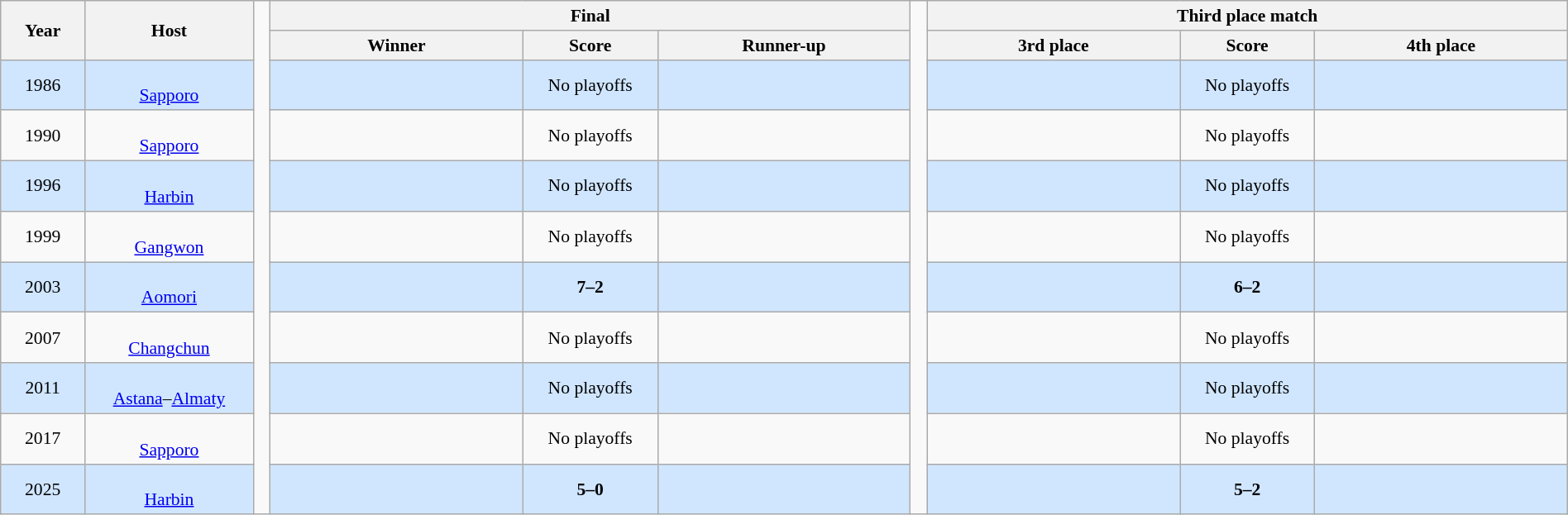<table class="wikitable" style="font-size:90%; width: 100%; text-align: center;">
<tr>
<th rowspan=2 width=5%>Year</th>
<th rowspan=2 width=10%>Host</th>
<td width=1% rowspan=11></td>
<th colspan=3>Final</th>
<td width=1% rowspan=11></td>
<th colspan=3>Third place match</th>
</tr>
<tr>
<th width=15%>Winner</th>
<th width=8%>Score</th>
<th width=15%>Runner-up</th>
<th width=15%>3rd place</th>
<th width=8%>Score</th>
<th width=15%>4th place</th>
</tr>
<tr style="background: #D0E6FF;">
<td>1986<br></td>
<td><br><a href='#'>Sapporo</a></td>
<td><strong></strong></td>
<td><span>No playoffs</span></td>
<td></td>
<td></td>
<td><span>No playoffs</span></td>
<td></td>
</tr>
<tr>
<td>1990<br></td>
<td><br><a href='#'>Sapporo</a></td>
<td><strong></strong></td>
<td><span>No playoffs</span></td>
<td></td>
<td></td>
<td><span>No playoffs</span></td>
<td></td>
</tr>
<tr style="background: #D0E6FF;">
<td>1996<br></td>
<td><br><a href='#'>Harbin</a></td>
<td><strong></strong></td>
<td><span>No playoffs</span></td>
<td></td>
<td></td>
<td><span>No playoffs</span></td>
<td></td>
</tr>
<tr>
<td>1999<br></td>
<td><br><a href='#'>Gangwon</a></td>
<td><strong></strong></td>
<td><span>No playoffs</span></td>
<td></td>
<td></td>
<td><span>No playoffs</span></td>
<td></td>
</tr>
<tr style="background: #D0E6FF;">
<td>2003<br></td>
<td><br><a href='#'>Aomori</a></td>
<td><strong></strong></td>
<td><strong>7–2</strong></td>
<td></td>
<td></td>
<td><strong>6–2</strong></td>
<td></td>
</tr>
<tr>
<td>2007<br></td>
<td><br><a href='#'>Changchun</a></td>
<td><strong></strong></td>
<td><span>No playoffs</span></td>
<td></td>
<td></td>
<td><span>No playoffs</span></td>
<td></td>
</tr>
<tr style="background: #D0E6FF;">
<td>2011<br></td>
<td><br><a href='#'>Astana</a>–<a href='#'>Almaty</a></td>
<td><strong></strong></td>
<td><span>No playoffs</span></td>
<td></td>
<td></td>
<td><span>No playoffs</span></td>
<td></td>
</tr>
<tr>
<td>2017<br></td>
<td><br><a href='#'>Sapporo</a></td>
<td><strong></strong></td>
<td><span>No playoffs</span></td>
<td></td>
<td></td>
<td><span>No playoffs</span></td>
<td></td>
</tr>
<tr style="background: #D0E6FF;">
<td>2025<br></td>
<td><br><a href='#'>Harbin</a></td>
<td><strong></strong></td>
<td><strong>5–0</strong></td>
<td></td>
<td></td>
<td><strong>5–2</strong></td>
<td></td>
</tr>
</table>
